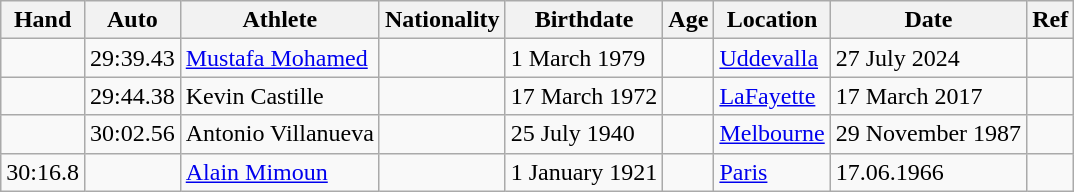<table class="wikitable">
<tr>
<th>Hand</th>
<th>Auto</th>
<th>Athlete</th>
<th>Nationality</th>
<th>Birthdate</th>
<th>Age</th>
<th>Location</th>
<th>Date</th>
<th>Ref</th>
</tr>
<tr>
<td></td>
<td>29:39.43</td>
<td><a href='#'>Mustafa Mohamed</a></td>
<td></td>
<td>1 March 1979</td>
<td></td>
<td><a href='#'>Uddevalla</a></td>
<td>27 July 2024</td>
<td></td>
</tr>
<tr>
<td></td>
<td>29:44.38</td>
<td>Kevin Castille</td>
<td></td>
<td>17 March 1972</td>
<td></td>
<td><a href='#'>LaFayette</a></td>
<td>17 March 2017</td>
<td></td>
</tr>
<tr>
<td></td>
<td>30:02.56</td>
<td>Antonio Villanueva</td>
<td></td>
<td>25 July 1940</td>
<td></td>
<td><a href='#'>Melbourne</a></td>
<td>29 November 1987</td>
<td></td>
</tr>
<tr>
<td>30:16.8</td>
<td></td>
<td><a href='#'>Alain Mimoun</a></td>
<td></td>
<td>1 January 1921</td>
<td></td>
<td><a href='#'>Paris</a></td>
<td>17.06.1966</td>
<td></td>
</tr>
</table>
